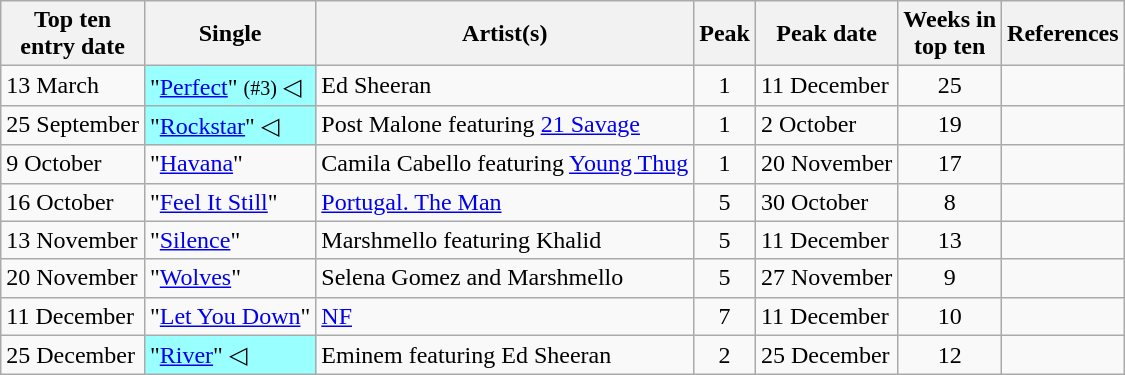<table class="wikitable sortable">
<tr>
<th>Top ten<br>entry date</th>
<th>Single</th>
<th>Artist(s)</th>
<th data-sort-type="number">Peak</th>
<th>Peak date</th>
<th data-sort-type="number">Weeks in<br>top ten</th>
<th>References</th>
</tr>
<tr>
<td>13 March</td>
<td style="background:#9ff;">"<a href='#'>Perfect</a>" <small>(#3)</small> ◁</td>
<td>Ed Sheeran</td>
<td style="text-align:center;">1</td>
<td>11 December</td>
<td style="text-align:center;">25</td>
<td style="text-align:center;"></td>
</tr>
<tr>
<td>25 September</td>
<td style="background:#9ff;">"<a href='#'>Rockstar</a>" ◁</td>
<td>Post Malone featuring <a href='#'>21 Savage</a></td>
<td style="text-align:center;">1</td>
<td>2 October</td>
<td style="text-align:center;">19</td>
<td style="text-align:center;"></td>
</tr>
<tr>
<td>9 October</td>
<td>"<a href='#'>Havana</a>"</td>
<td>Camila Cabello featuring <a href='#'>Young Thug</a></td>
<td style="text-align:center;">1</td>
<td>20 November</td>
<td style="text-align:center;">17</td>
<td style="text-align:center;"></td>
</tr>
<tr>
<td>16 October</td>
<td>"<a href='#'>Feel It Still</a>" </td>
<td><a href='#'>Portugal. The Man</a></td>
<td style="text-align:center;">5</td>
<td>30 October</td>
<td style="text-align:center;">8</td>
<td style="text-align:center;"></td>
</tr>
<tr>
<td>13 November</td>
<td>"<a href='#'>Silence</a>" </td>
<td>Marshmello featuring Khalid</td>
<td style="text-align:center;">5</td>
<td>11 December</td>
<td style="text-align:center;">13</td>
<td style="text-align:center;"></td>
</tr>
<tr>
<td>20 November</td>
<td>"<a href='#'>Wolves</a>"</td>
<td>Selena Gomez and Marshmello</td>
<td style="text-align:center;">5</td>
<td>27 November</td>
<td style="text-align:center;">9</td>
<td style="text-align:center;"></td>
</tr>
<tr>
<td>11 December</td>
<td>"<a href='#'>Let You Down</a>"</td>
<td><a href='#'>NF</a></td>
<td style="text-align:center;">7</td>
<td>11 December</td>
<td style="text-align:center;">10</td>
<td style="text-align:center;"></td>
</tr>
<tr>
<td>25 December</td>
<td style="background:#9ff;">"<a href='#'>River</a>" ◁ </td>
<td>Eminem featuring Ed Sheeran</td>
<td style="text-align:center;">2</td>
<td>25 December</td>
<td style="text-align:center;">12</td>
<td style="text-align:center;"></td>
</tr>
</table>
